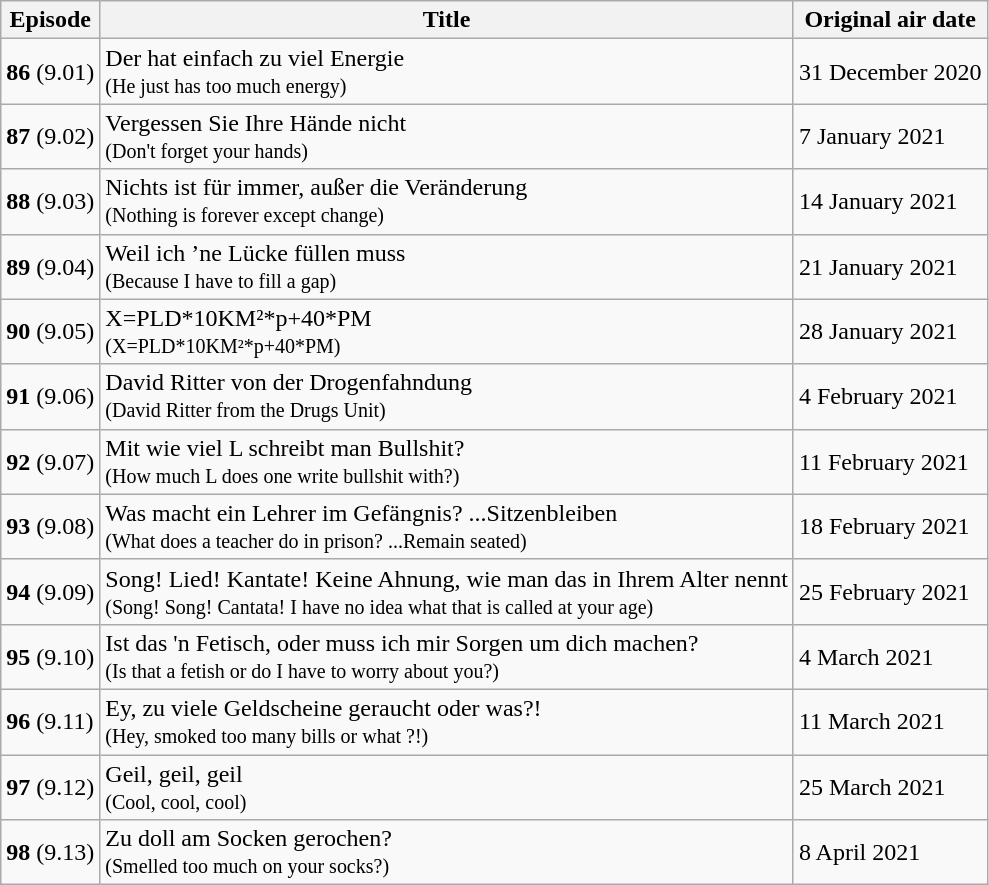<table class="wikitable">
<tr>
<th>Episode</th>
<th>Title</th>
<th>Original air date</th>
</tr>
<tr>
<td><strong>86</strong> (9.01)</td>
<td>Der hat einfach zu viel Energie<br><small>(He just has too much energy)</small></td>
<td>31 December 2020</td>
</tr>
<tr>
<td><strong>87</strong> (9.02)</td>
<td>Vergessen Sie Ihre Hände nicht<br><small>(Don't forget your hands)</small></td>
<td>7 January 2021</td>
</tr>
<tr>
<td><strong>88</strong> (9.03)</td>
<td>Nichts ist für immer, außer die Veränderung<br><small>(Nothing is forever except change)</small></td>
<td>14 January 2021</td>
</tr>
<tr>
<td><strong>89</strong> (9.04)</td>
<td>Weil ich ’ne Lücke füllen muss<br><small>(Because I have to fill a gap)</small></td>
<td>21 January 2021</td>
</tr>
<tr>
<td><strong>90</strong> (9.05)</td>
<td>X=PLD*10KM²*p+40*PM<br><small>(X=PLD*10KM²*p+40*PM)</small></td>
<td>28 January 2021</td>
</tr>
<tr>
<td><strong>91</strong> (9.06)</td>
<td>David Ritter von der Drogenfahndung<br><small>(David Ritter from the Drugs Unit)</small></td>
<td>4 February 2021</td>
</tr>
<tr>
<td><strong>92</strong> (9.07)</td>
<td>Mit wie viel L schreibt man Bullshit?<br><small>(How much L does one write bullshit with?)</small></td>
<td>11 February 2021</td>
</tr>
<tr>
<td><strong>93</strong> (9.08)</td>
<td>Was macht ein Lehrer im Gefängnis? ...Sitzenbleiben<br><small>(What does a teacher do in prison?  ...Remain seated)</small></td>
<td>18 February 2021</td>
</tr>
<tr>
<td><strong>94</strong> (9.09)</td>
<td>Song! Lied! Kantate! Keine Ahnung, wie man das in Ihrem Alter nennt<br><small>(Song! Song! Cantata! I have no idea what that is called at your age)</small></td>
<td>25 February 2021</td>
</tr>
<tr>
<td><strong>95</strong> (9.10)</td>
<td>Ist das 'n Fetisch, oder muss ich mir Sorgen um dich machen?<br><small>(Is that a fetish or do I have to worry about you?)</small></td>
<td>4 March 2021</td>
</tr>
<tr>
<td><strong>96</strong> (9.11)</td>
<td>Ey, zu viele Geldscheine geraucht oder was?!<br><small>(Hey, smoked too many bills or what ?!)</small></td>
<td>11 March 2021</td>
</tr>
<tr>
<td><strong>97</strong> (9.12)</td>
<td>Geil, geil, geil<br><small>(Cool, cool, cool)</small></td>
<td>25 March 2021</td>
</tr>
<tr>
<td><strong>98</strong> (9.13)</td>
<td>Zu doll am Socken gerochen?<br><small>(Smelled too much on your socks?)</small></td>
<td>8 April 2021</td>
</tr>
</table>
